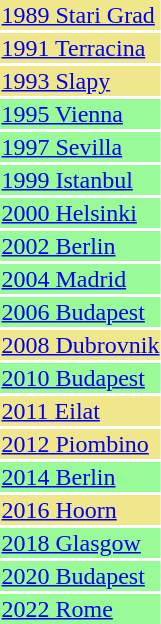<table>
<tr>
<td bgcolor=khaki><a href='#'>1989 Stari Grad</a></td>
<td></td>
<td></td>
<td></td>
</tr>
<tr>
<td bgcolor=khaki><a href='#'>1991 Terracina</a></td>
<td></td>
<td></td>
<td></td>
</tr>
<tr>
<td bgcolor=khaki><a href='#'>1993 Slapy</a></td>
<td></td>
<td></td>
<td></td>
</tr>
<tr>
<td bgcolor=palegreen><a href='#'>1995 Vienna</a></td>
<td></td>
<td></td>
<td></td>
</tr>
<tr>
<td bgcolor=palegreen><a href='#'>1997 Sevilla</a></td>
<td></td>
<td></td>
<td></td>
</tr>
<tr>
<td bgcolor=palegreen><a href='#'>1999 Istanbul</a></td>
<td></td>
<td></td>
<td></td>
</tr>
<tr>
<td bgcolor=palegreen><a href='#'>2000 Helsinki</a></td>
<td></td>
<td></td>
<td></td>
</tr>
<tr>
<td bgcolor=palegreen><a href='#'>2002 Berlin</a></td>
<td></td>
<td></td>
<td></td>
</tr>
<tr>
<td bgcolor=palegreen><a href='#'>2004 Madrid</a></td>
<td></td>
<td></td>
<td></td>
</tr>
<tr>
<td bgcolor=palegreen><a href='#'>2006 Budapest</a></td>
<td></td>
<td></td>
<td></td>
</tr>
<tr>
<td bgcolor=khaki><a href='#'>2008 Dubrovnik</a></td>
<td></td>
<td></td>
<td></td>
</tr>
<tr>
<td bgcolor=palegreen><a href='#'>2010 Budapest</a></td>
<td></td>
<td></td>
<td><br></td>
</tr>
<tr>
<td bgcolor=khaki><a href='#'>2011 Eilat</a></td>
<td></td>
<td></td>
<td></td>
</tr>
<tr>
<td bgcolor=khaki><a href='#'>2012 Piombino</a></td>
<td></td>
<td></td>
<td></td>
</tr>
<tr>
<td bgcolor=palegreen><a href='#'>2014 Berlin</a></td>
<td></td>
<td></td>
<td></td>
</tr>
<tr>
<td bgcolor=khaki><a href='#'>2016 Hoorn</a></td>
<td></td>
<td></td>
<td></td>
</tr>
<tr>
<td bgcolor=palegreen><a href='#'>2018 Glasgow</a></td>
<td></td>
<td></td>
<td></td>
</tr>
<tr>
<td bgcolor=palegreen><a href='#'>2020 Budapest</a></td>
<td></td>
<td></td>
<td></td>
</tr>
<tr>
<td bgcolor=palegreen><a href='#'>2022 Rome</a></td>
<td></td>
<td></td>
<td></td>
</tr>
</table>
